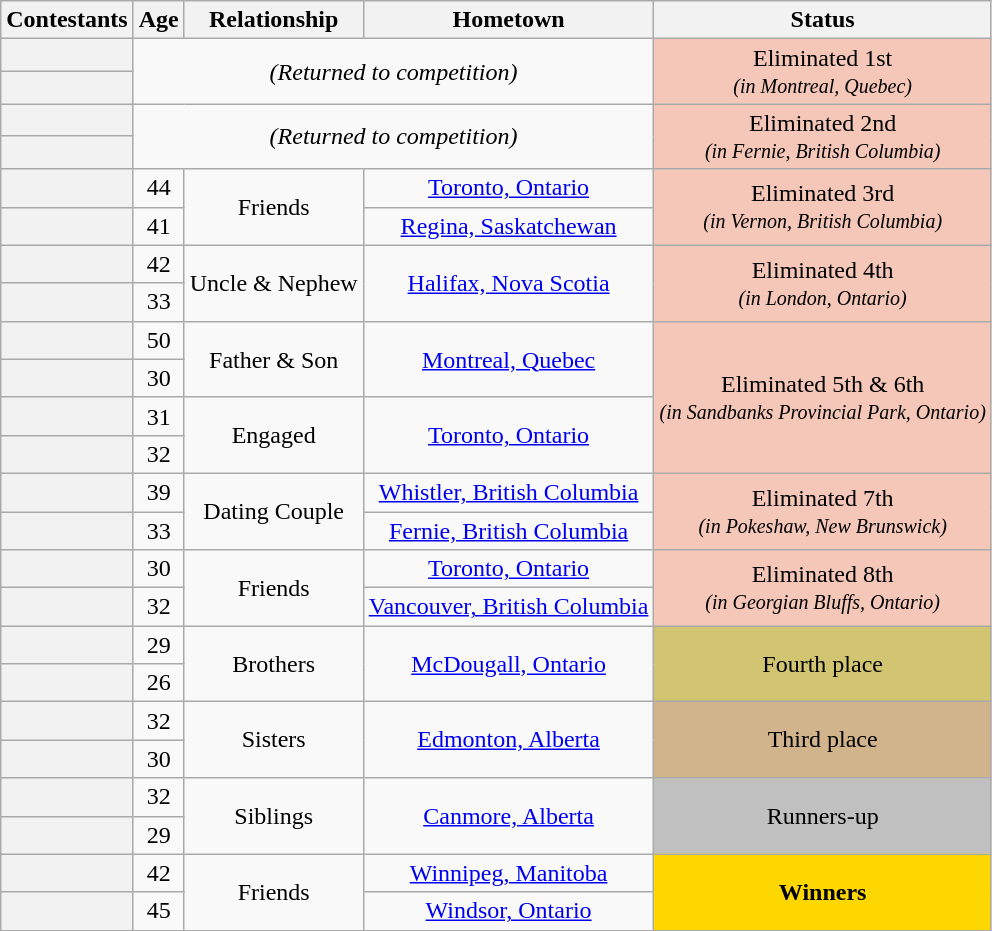<table class="wikitable sortable" style="text-align:center;">
<tr>
<th scope="col">Contestants</th>
<th scope="col">Age</th>
<th scope="col" class="unsortable">Relationship</th>
<th class="unsortable" scope="col">Hometown</th>
<th scope="col">Status</th>
</tr>
<tr>
<th scope="row" style="text-align:center;font-weight:normal"><em></em></th>
<td colspan="3" rowspan="2"><em>(Returned to competition)</em></td>
<td rowspan="2" bgcolor="f4c7b8">Eliminated 1st<br><small><em>(in Montreal, Quebec)</em></small></td>
</tr>
<tr>
<th scope="row" style="text-align:center;font-weight:normal"><em></em></th>
</tr>
<tr>
<th scope="row" style="text-align:center;font-weight:normal"><em></em></th>
<td colspan="3" rowspan="2"><em>(Returned to competition)</em></td>
<td rowspan="2" bgcolor="f4c7b8">Eliminated 2nd<br><small><em>(in Fernie, British Columbia)</em></small></td>
</tr>
<tr>
<th scope="row" style="text-align:center;font-weight:normal"><em></em></th>
</tr>
<tr>
<th scope="row"></th>
<td>44</td>
<td rowspan="2">Friends</td>
<td><a href='#'>Toronto, Ontario</a></td>
<td rowspan="2" style="background:#f4c7b8">Eliminated 3rd<br><small><em>(in Vernon, British Columbia)</em></small></td>
</tr>
<tr>
<th scope="row"></th>
<td>41</td>
<td><a href='#'>Regina, Saskatchewan</a></td>
</tr>
<tr>
<th scope="row"></th>
<td>42</td>
<td rowspan="2">Uncle & Nephew</td>
<td rowspan="2"><a href='#'>Halifax, Nova Scotia</a></td>
<td rowspan="2" style="background:#f4c7b8">Eliminated 4th<br><small><em>(in London, Ontario)</em></small></td>
</tr>
<tr>
<th scope="row"></th>
<td>33</td>
</tr>
<tr>
<th scope="row"></th>
<td>50</td>
<td rowspan="2">Father & Son</td>
<td rowspan="2"><a href='#'>Montreal, Quebec</a></td>
<td rowspan="4" style="background:#f4c7b8">Eliminated 5th & 6th<br><small><em>(in Sandbanks Provincial Park, Ontario)</em></small></td>
</tr>
<tr>
<th scope="row"></th>
<td>30</td>
</tr>
<tr>
<th scope="row"></th>
<td>31</td>
<td rowspan="2">Engaged</td>
<td rowspan="2"><a href='#'>Toronto, Ontario</a></td>
</tr>
<tr>
<th scope="row"></th>
<td>32</td>
</tr>
<tr>
<th scope="row"></th>
<td>39</td>
<td rowspan="2">Dating Couple</td>
<td><a href='#'>Whistler, British Columbia</a></td>
<td rowspan="2" style="background:#f4c7b8">Eliminated 7th<br><small><em>(in Pokeshaw, New Brunswick)</em></small></td>
</tr>
<tr>
<th scope="row"></th>
<td>33</td>
<td><a href='#'>Fernie, British Columbia</a></td>
</tr>
<tr>
<th scope="row"></th>
<td>30</td>
<td rowspan="2">Friends</td>
<td><a href='#'>Toronto, Ontario</a></td>
<td rowspan="2" style="background:#f4c7b8">Eliminated 8th<br><small><em>(in Georgian Bluffs, Ontario)</em></small></td>
</tr>
<tr>
<th scope="row"></th>
<td>32</td>
<td><a href='#'>Vancouver, British Columbia</a></td>
</tr>
<tr>
<th scope="row"></th>
<td>29</td>
<td rowspan="2">Brothers</td>
<td rowspan="2"><a href='#'>McDougall, Ontario</a></td>
<td rowspan="2" bgcolor="d1c571">Fourth place</td>
</tr>
<tr>
<th scope="row"></th>
<td>26</td>
</tr>
<tr>
<th scope="row"></th>
<td>32</td>
<td rowspan="2">Sisters</td>
<td rowspan="2"><a href='#'>Edmonton, Alberta</a></td>
<td rowspan="2" bgcolor="tan">Third place</td>
</tr>
<tr>
<th scope="row"></th>
<td>30</td>
</tr>
<tr>
<th scope="row"></th>
<td>32</td>
<td rowspan="2">Siblings</td>
<td rowspan="2"><a href='#'>Canmore, Alberta</a></td>
<td rowspan="2" bgcolor="silver">Runners-up</td>
</tr>
<tr>
<th scope="row"></th>
<td>29</td>
</tr>
<tr>
<th scope="row"></th>
<td>42</td>
<td rowspan="2">Friends</td>
<td><a href='#'>Winnipeg, Manitoba</a></td>
<td rowspan="2" bgcolor="gold"><strong>Winners</strong></td>
</tr>
<tr>
<th scope="row"></th>
<td>45</td>
<td><a href='#'>Windsor, Ontario</a></td>
</tr>
</table>
